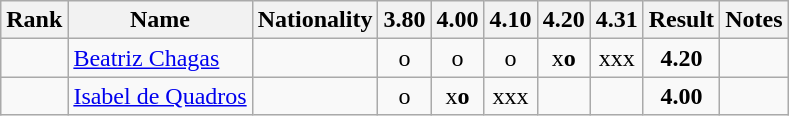<table class="wikitable sortable" style="text-align:center">
<tr>
<th>Rank</th>
<th>Name</th>
<th>Nationality</th>
<th>3.80</th>
<th>4.00</th>
<th>4.10</th>
<th>4.20</th>
<th>4.31</th>
<th>Result</th>
<th>Notes</th>
</tr>
<tr>
<td></td>
<td align=left><a href='#'>Beatriz Chagas</a></td>
<td align=left></td>
<td>o</td>
<td>o</td>
<td>o</td>
<td>x<strong>o</strong></td>
<td>xxx</td>
<td><strong>4.20</strong></td>
<td></td>
</tr>
<tr>
<td></td>
<td align=left><a href='#'>Isabel de Quadros</a></td>
<td align=left></td>
<td>o</td>
<td>x<strong>o</strong></td>
<td>xxx</td>
<td></td>
<td></td>
<td><strong>4.00</strong></td>
<td></td>
</tr>
</table>
